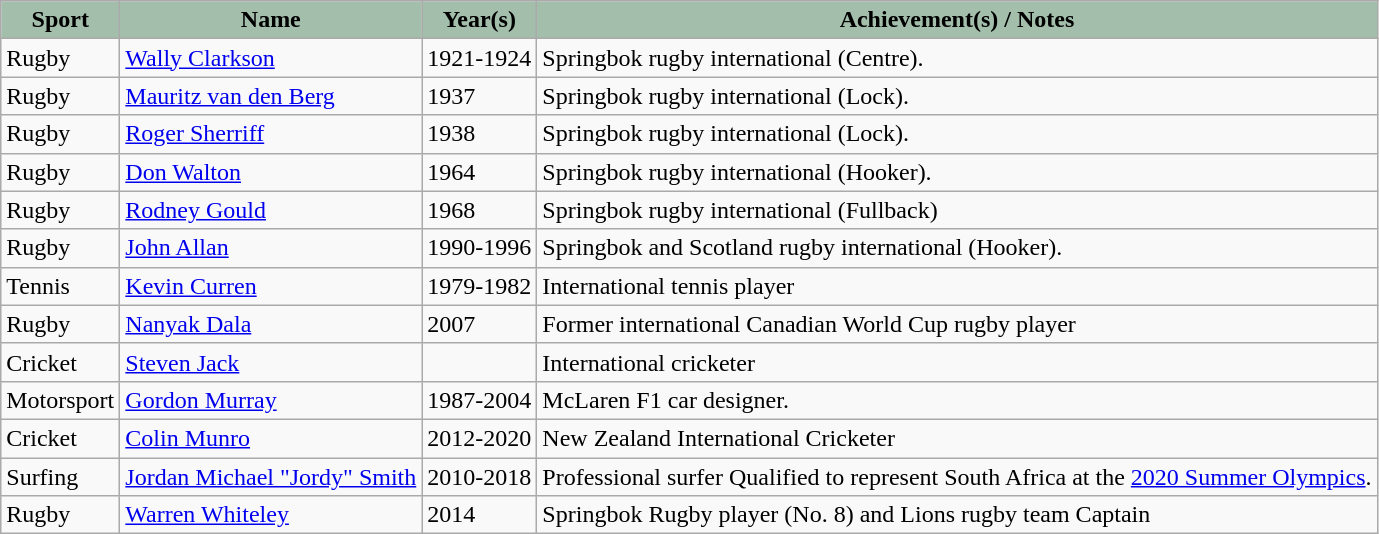<table class="wikitable sortable mw-collapsible " 90%;>
<tr>
<th style="background:#a3bfac;">Sport</th>
<th style="background:#a3bfac;">Name</th>
<th style="background:#a3bfac;">Year(s)</th>
<th style="background:#a3bfac;" class="unsortable">Achievement(s) / Notes</th>
</tr>
<tr>
<td>Rugby</td>
<td><a href='#'>Wally Clarkson</a></td>
<td>1921-1924</td>
<td>Springbok rugby international (Centre).</td>
</tr>
<tr>
<td>Rugby</td>
<td><a href='#'>Mauritz van den Berg</a></td>
<td>1937</td>
<td>Springbok rugby international (Lock).</td>
</tr>
<tr>
<td>Rugby</td>
<td><a href='#'>Roger Sherriff</a></td>
<td>1938</td>
<td>Springbok rugby international (Lock).</td>
</tr>
<tr>
<td>Rugby</td>
<td><a href='#'>Don Walton</a></td>
<td>1964</td>
<td>Springbok rugby international (Hooker).</td>
</tr>
<tr>
<td>Rugby</td>
<td><a href='#'>Rodney Gould</a></td>
<td>1968</td>
<td>Springbok rugby international (Fullback)</td>
</tr>
<tr>
<td>Rugby</td>
<td><a href='#'>John Allan</a></td>
<td>1990-1996</td>
<td>Springbok and Scotland rugby international (Hooker).</td>
</tr>
<tr>
<td>Tennis</td>
<td><a href='#'>Kevin Curren</a></td>
<td>1979-1982</td>
<td>International tennis player</td>
</tr>
<tr>
<td>Rugby</td>
<td><a href='#'>Nanyak Dala</a></td>
<td>2007</td>
<td>Former international Canadian World Cup rugby player</td>
</tr>
<tr>
<td>Cricket</td>
<td><a href='#'>Steven Jack</a></td>
<td></td>
<td>International cricketer</td>
</tr>
<tr>
<td>Motorsport</td>
<td><a href='#'>Gordon Murray</a></td>
<td>1987-2004</td>
<td>McLaren F1 car designer.</td>
</tr>
<tr>
<td>Cricket</td>
<td><a href='#'>Colin Munro</a></td>
<td>2012-2020</td>
<td>New Zealand International Cricketer</td>
</tr>
<tr>
<td>Surfing</td>
<td><a href='#'>Jordan Michael "Jordy" Smith</a></td>
<td>2010-2018</td>
<td>Professional surfer  Qualified to represent South Africa at the <a href='#'>2020 Summer Olympics</a>.</td>
</tr>
<tr>
<td>Rugby</td>
<td><a href='#'>Warren Whiteley</a></td>
<td>2014</td>
<td>Springbok Rugby player (No. 8) and Lions rugby team Captain</td>
</tr>
</table>
